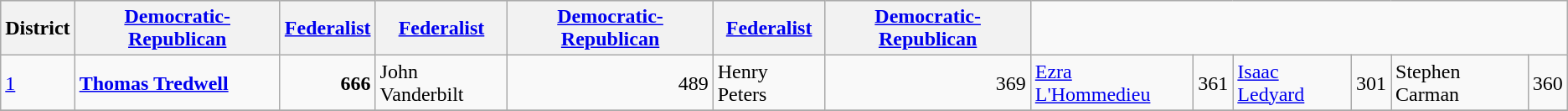<table class=wikitable>
<tr bgcolor=lightgrey>
<th>District</th>
<th><a href='#'>Democratic-Republican</a></th>
<th><a href='#'>Federalist</a></th>
<th><a href='#'>Federalist</a></th>
<th><a href='#'>Democratic-Republican</a></th>
<th><a href='#'>Federalist</a></th>
<th><a href='#'>Democratic-Republican</a></th>
</tr>
<tr>
<td><a href='#'>1</a></td>
<td><strong><a href='#'>Thomas Tredwell</a></strong></td>
<td align="right"><strong>666</strong></td>
<td>John Vanderbilt</td>
<td align="right">489</td>
<td>Henry Peters</td>
<td align="right">369</td>
<td><a href='#'>Ezra L'Hommedieu</a></td>
<td align="right">361</td>
<td><a href='#'>Isaac Ledyard</a></td>
<td align="right">301</td>
<td>Stephen Carman</td>
<td align="right">360</td>
</tr>
<tr>
</tr>
</table>
